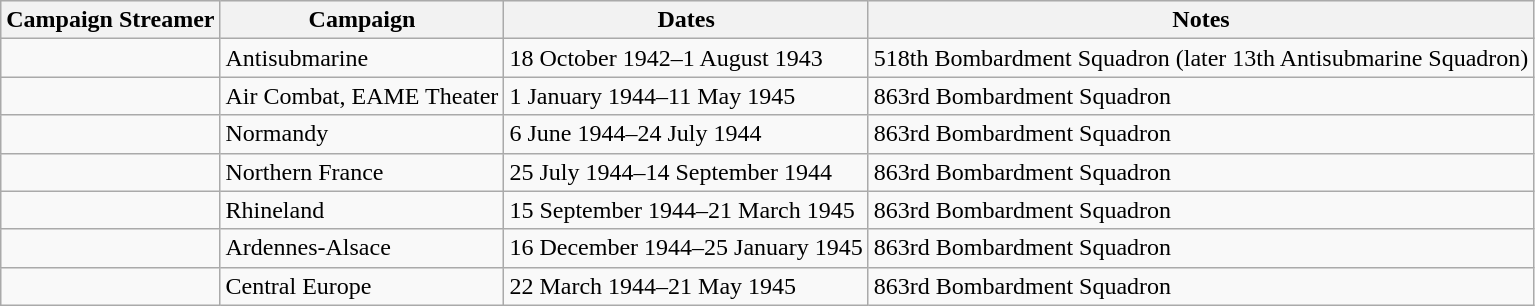<table class="wikitable">
<tr style="background:#efefef;">
<th>Campaign Streamer</th>
<th>Campaign</th>
<th>Dates</th>
<th>Notes</th>
</tr>
<tr>
<td></td>
<td>Antisubmarine</td>
<td>18 October 1942–1 August 1943</td>
<td>518th Bombardment Squadron (later 13th Antisubmarine Squadron)</td>
</tr>
<tr>
<td></td>
<td>Air Combat, EAME Theater</td>
<td>1 January 1944–11 May 1945</td>
<td>863rd Bombardment Squadron</td>
</tr>
<tr>
<td></td>
<td>Normandy</td>
<td>6 June 1944–24 July 1944</td>
<td>863rd Bombardment Squadron</td>
</tr>
<tr>
<td></td>
<td>Northern France</td>
<td>25 July 1944–14 September 1944</td>
<td>863rd Bombardment Squadron</td>
</tr>
<tr>
<td></td>
<td>Rhineland</td>
<td>15 September 1944–21 March 1945</td>
<td>863rd Bombardment Squadron</td>
</tr>
<tr>
<td></td>
<td>Ardennes-Alsace</td>
<td>16 December 1944–25 January 1945</td>
<td>863rd Bombardment Squadron</td>
</tr>
<tr>
<td></td>
<td>Central Europe</td>
<td>22 March 1944–21 May 1945</td>
<td>863rd Bombardment Squadron</td>
</tr>
</table>
